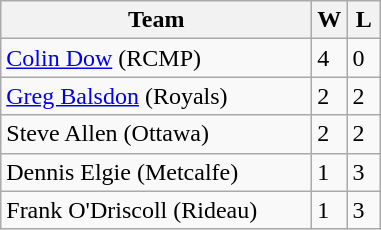<table class=wikitable>
<tr>
<th width=200>Team</th>
<th width=15>W</th>
<th width=15>L</th>
</tr>
<tr>
<td><a href='#'>Colin Dow</a> (RCMP)</td>
<td>4</td>
<td>0</td>
</tr>
<tr>
<td><a href='#'>Greg Balsdon</a> (Royals)</td>
<td>2</td>
<td>2</td>
</tr>
<tr>
<td>Steve Allen (Ottawa)</td>
<td>2</td>
<td>2</td>
</tr>
<tr>
<td>Dennis Elgie (Metcalfe)</td>
<td>1</td>
<td>3</td>
</tr>
<tr>
<td>Frank O'Driscoll (Rideau)</td>
<td>1</td>
<td>3</td>
</tr>
</table>
